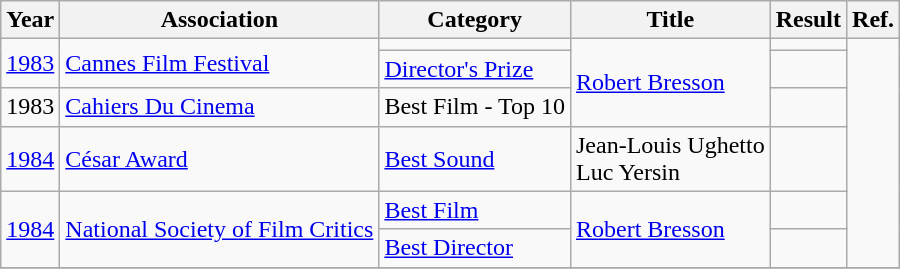<table class="wikitable">
<tr>
<th>Year</th>
<th>Association</th>
<th>Category</th>
<th>Title</th>
<th>Result</th>
<th>Ref.</th>
</tr>
<tr>
<td rowspan=2><a href='#'>1983</a></td>
<td rowspan=2><a href='#'>Cannes Film Festival</a></td>
<td></td>
<td rowspan=3><a href='#'>Robert Bresson</a></td>
<td></td>
<td rowspan=6></td>
</tr>
<tr>
<td><a href='#'>Director's Prize</a></td>
<td></td>
</tr>
<tr>
<td>1983</td>
<td><a href='#'>Cahiers Du Cinema</a></td>
<td>Best Film - Top 10</td>
<td></td>
</tr>
<tr>
<td><a href='#'>1984</a></td>
<td><a href='#'>César Award</a></td>
<td><a href='#'>Best Sound</a></td>
<td>Jean-Louis Ughetto <br> Luc Yersin</td>
<td></td>
</tr>
<tr>
<td rowspan=2><a href='#'>1984</a></td>
<td rowspan=2><a href='#'>National Society of Film Critics</a></td>
<td><a href='#'>Best Film</a></td>
<td rowspan=2><a href='#'>Robert Bresson</a></td>
<td></td>
</tr>
<tr>
<td><a href='#'>Best Director</a></td>
<td></td>
</tr>
<tr>
</tr>
</table>
